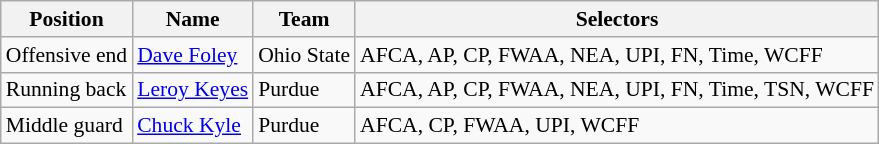<table class="wikitable" style="font-size: 90%">
<tr>
<th>Position</th>
<th>Name</th>
<th>Team</th>
<th>Selectors</th>
</tr>
<tr>
<td>Offensive end</td>
<td><a href='#'>Dave Foley</a></td>
<td>Ohio State</td>
<td>AFCA, AP, CP, FWAA, NEA, UPI, FN, Time, WCFF</td>
</tr>
<tr>
<td>Running back</td>
<td><a href='#'>Leroy Keyes</a></td>
<td>Purdue</td>
<td>AFCA, AP, CP, FWAA, NEA, UPI, FN, Time, TSN, WCFF</td>
</tr>
<tr>
<td>Middle guard</td>
<td><a href='#'>Chuck Kyle</a></td>
<td>Purdue</td>
<td>AFCA, CP, FWAA, UPI, WCFF</td>
</tr>
</table>
